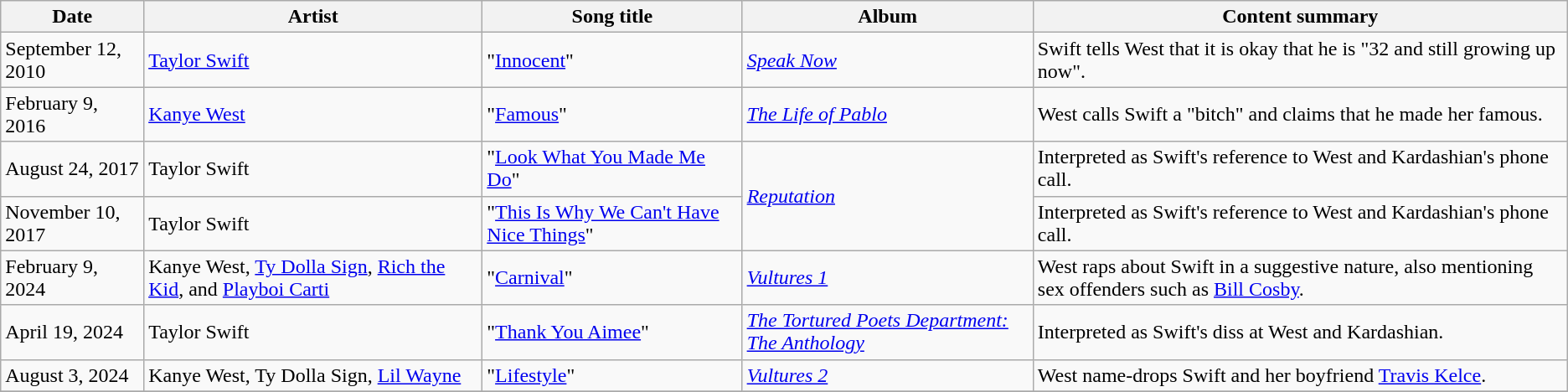<table class="wikitable plainrowheaders">
<tr>
<th scope="col">Date</th>
<th scope="col">Artist</th>
<th scope="col">Song title</th>
<th scope="col">Album</th>
<th scope="col">Content summary</th>
</tr>
<tr>
<td>September 12, 2010</td>
<td><a href='#'>Taylor Swift</a></td>
<td>"<a href='#'>Innocent</a>"</td>
<td><em><a href='#'>Speak Now</a></em></td>
<td>Swift tells West that it is okay that he is "32 and still growing up now".</td>
</tr>
<tr>
<td>February 9, 2016</td>
<td><a href='#'>Kanye West</a></td>
<td>"<a href='#'>Famous</a>"</td>
<td><em><a href='#'>The Life of Pablo</a></em></td>
<td>West calls Swift a "bitch" and claims that he made her famous.</td>
</tr>
<tr>
<td>August 24, 2017</td>
<td>Taylor Swift</td>
<td>"<a href='#'>Look What You Made Me Do</a>"</td>
<td rowspan="2"><em><a href='#'>Reputation</a></em></td>
<td>Interpreted as Swift's reference to West and Kardashian's phone call.</td>
</tr>
<tr>
<td>November 10, 2017</td>
<td>Taylor Swift</td>
<td>"<a href='#'>This Is Why We Can't Have Nice Things</a>"</td>
<td>Interpreted as Swift's reference to West and Kardashian's phone call.</td>
</tr>
<tr>
<td>February 9, 2024</td>
<td>Kanye West, <a href='#'>Ty Dolla Sign</a>, <a href='#'>Rich the Kid</a>, and <a href='#'>Playboi Carti</a></td>
<td>"<a href='#'>Carnival</a>"</td>
<td><em><a href='#'>Vultures 1</a></em></td>
<td>West raps about Swift in a suggestive nature, also mentioning sex offenders such as <a href='#'>Bill Cosby</a>.</td>
</tr>
<tr>
<td>April 19, 2024</td>
<td>Taylor Swift</td>
<td>"<a href='#'>Thank You Aimee</a>"</td>
<td><em><a href='#'>The Tortured Poets Department: The Anthology</a></em></td>
<td>Interpreted as Swift's diss at West and Kardashian.</td>
</tr>
<tr>
<td>August 3, 2024</td>
<td>Kanye West, Ty Dolla Sign, <a href='#'>Lil Wayne</a></td>
<td>"<a href='#'>Lifestyle</a>"</td>
<td><em><a href='#'>Vultures 2</a></em></td>
<td>West name-drops Swift and her boyfriend <a href='#'>Travis Kelce</a>.</td>
</tr>
<tr>
</tr>
</table>
